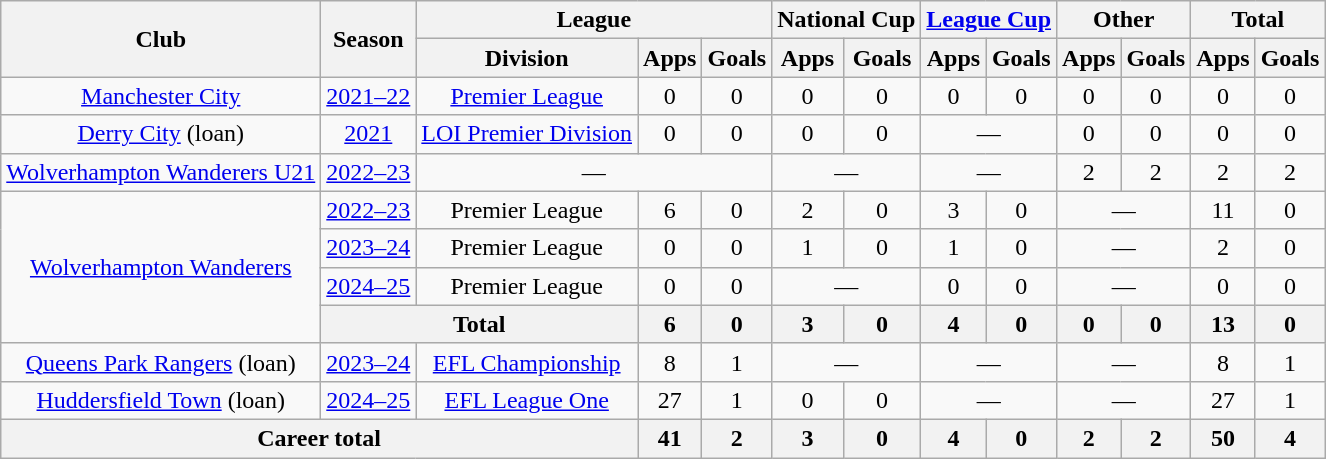<table class="wikitable" style="text-align:center">
<tr>
<th rowspan="2">Club</th>
<th rowspan="2">Season</th>
<th colspan="3">League</th>
<th colspan="2">National Cup</th>
<th colspan="2"><a href='#'>League Cup</a></th>
<th colspan="2">Other</th>
<th colspan="2">Total</th>
</tr>
<tr>
<th>Division</th>
<th>Apps</th>
<th>Goals</th>
<th>Apps</th>
<th>Goals</th>
<th>Apps</th>
<th>Goals</th>
<th>Apps</th>
<th>Goals</th>
<th>Apps</th>
<th>Goals</th>
</tr>
<tr>
<td><a href='#'>Manchester City</a></td>
<td><a href='#'>2021–22</a></td>
<td><a href='#'>Premier League</a></td>
<td>0</td>
<td>0</td>
<td>0</td>
<td>0</td>
<td>0</td>
<td>0</td>
<td>0</td>
<td>0</td>
<td>0</td>
<td>0</td>
</tr>
<tr>
<td><a href='#'>Derry City</a> (loan)</td>
<td><a href='#'>2021</a></td>
<td><a href='#'>LOI Premier Division</a></td>
<td>0</td>
<td>0</td>
<td>0</td>
<td>0</td>
<td colspan="2">—</td>
<td>0</td>
<td>0</td>
<td>0</td>
<td>0</td>
</tr>
<tr>
<td><a href='#'>Wolverhampton Wanderers U21</a></td>
<td><a href='#'>2022–23</a></td>
<td colspan="3">—</td>
<td colspan="2">—</td>
<td colspan="2">—</td>
<td>2</td>
<td>2</td>
<td>2</td>
<td>2</td>
</tr>
<tr>
<td rowspan="4"><a href='#'>Wolverhampton Wanderers</a></td>
<td><a href='#'>2022–23</a></td>
<td>Premier League</td>
<td>6</td>
<td>0</td>
<td>2</td>
<td>0</td>
<td>3</td>
<td>0</td>
<td colspan="2">—</td>
<td>11</td>
<td>0</td>
</tr>
<tr>
<td><a href='#'>2023–24</a></td>
<td>Premier League</td>
<td>0</td>
<td>0</td>
<td>1</td>
<td>0</td>
<td>1</td>
<td>0</td>
<td colspan="2">—</td>
<td>2</td>
<td>0</td>
</tr>
<tr>
<td><a href='#'>2024–25</a></td>
<td>Premier League</td>
<td>0</td>
<td>0</td>
<td colspan="2">—</td>
<td>0</td>
<td>0</td>
<td colspan="2">—</td>
<td>0</td>
<td>0</td>
</tr>
<tr>
<th colspan="2">Total</th>
<th>6</th>
<th>0</th>
<th>3</th>
<th>0</th>
<th>4</th>
<th>0</th>
<th>0</th>
<th>0</th>
<th>13</th>
<th>0</th>
</tr>
<tr>
<td><a href='#'>Queens Park Rangers</a> (loan)</td>
<td><a href='#'>2023–24</a></td>
<td><a href='#'>EFL Championship</a></td>
<td>8</td>
<td>1</td>
<td colspan="2">—</td>
<td colspan="2">—</td>
<td colspan="2">—</td>
<td>8</td>
<td>1</td>
</tr>
<tr>
<td><a href='#'>Huddersfield Town</a> (loan)</td>
<td><a href='#'>2024–25</a></td>
<td><a href='#'>EFL League One</a></td>
<td>27</td>
<td>1</td>
<td>0</td>
<td>0</td>
<td colspan="2">—</td>
<td colspan="2">—</td>
<td>27</td>
<td>1</td>
</tr>
<tr>
<th colspan="3">Career total</th>
<th>41</th>
<th>2</th>
<th>3</th>
<th>0</th>
<th>4</th>
<th>0</th>
<th>2</th>
<th>2</th>
<th>50</th>
<th>4</th>
</tr>
</table>
